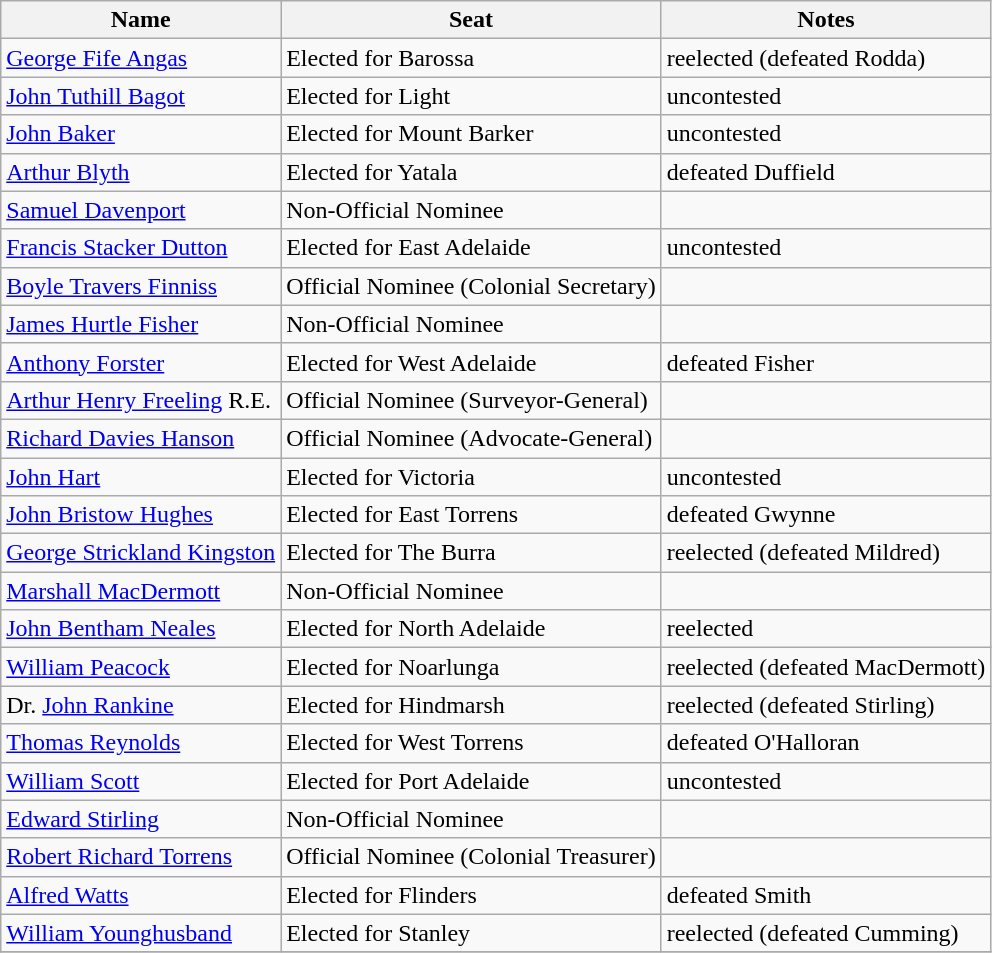<table class="wikitable sortable">
<tr>
<th>Name</th>
<th>Seat</th>
<th>Notes</th>
</tr>
<tr>
<td><a href='#'>George Fife Angas</a></td>
<td>Elected for Barossa</td>
<td>reelected (defeated Rodda)</td>
</tr>
<tr>
<td><a href='#'>John Tuthill Bagot</a></td>
<td>Elected for Light</td>
<td>uncontested</td>
</tr>
<tr>
<td><a href='#'>John Baker</a></td>
<td>Elected for Mount Barker</td>
<td>uncontested</td>
</tr>
<tr>
<td><a href='#'>Arthur Blyth</a></td>
<td>Elected for Yatala</td>
<td>defeated Duffield</td>
</tr>
<tr>
<td><a href='#'>Samuel Davenport</a></td>
<td>Non-Official Nominee</td>
<td></td>
</tr>
<tr>
<td><a href='#'>Francis Stacker Dutton</a></td>
<td>Elected for East Adelaide</td>
<td>uncontested</td>
</tr>
<tr>
<td><a href='#'>Boyle Travers Finniss</a></td>
<td>Official Nominee (Colonial Secretary)</td>
<td></td>
</tr>
<tr>
<td><a href='#'>James Hurtle Fisher</a></td>
<td>Non-Official Nominee</td>
<td></td>
</tr>
<tr>
<td><a href='#'>Anthony Forster</a></td>
<td>Elected for West Adelaide</td>
<td>defeated Fisher</td>
</tr>
<tr>
<td><a href='#'>Arthur Henry Freeling</a> R.E.</td>
<td>Official Nominee (Surveyor-General)</td>
</tr>
<tr>
<td><a href='#'>Richard Davies Hanson</a></td>
<td>Official Nominee (Advocate-General)</td>
<td></td>
</tr>
<tr>
<td><a href='#'>John Hart</a></td>
<td>Elected for Victoria</td>
<td>uncontested</td>
</tr>
<tr>
<td><a href='#'>John Bristow Hughes</a></td>
<td>Elected for East Torrens</td>
<td>defeated Gwynne</td>
</tr>
<tr>
<td><a href='#'>George Strickland Kingston</a></td>
<td>Elected for The Burra</td>
<td>reelected (defeated Mildred)</td>
</tr>
<tr>
<td><a href='#'>Marshall MacDermott</a></td>
<td>Non-Official Nominee</td>
<td></td>
</tr>
<tr>
<td><a href='#'>John Bentham Neales</a></td>
<td>Elected for North Adelaide</td>
<td>reelected</td>
</tr>
<tr>
<td><a href='#'>William Peacock</a></td>
<td>Elected for Noarlunga</td>
<td>reelected (defeated MacDermott)</td>
</tr>
<tr>
<td>Dr. <a href='#'>John Rankine</a></td>
<td>Elected for Hindmarsh</td>
<td>reelected (defeated Stirling)</td>
</tr>
<tr>
<td><a href='#'>Thomas Reynolds</a></td>
<td>Elected for West Torrens</td>
<td>defeated O'Halloran</td>
</tr>
<tr>
<td><a href='#'>William Scott</a></td>
<td>Elected for Port Adelaide</td>
<td>uncontested</td>
</tr>
<tr>
<td><a href='#'>Edward Stirling</a></td>
<td>Non-Official Nominee</td>
<td></td>
</tr>
<tr>
<td><a href='#'>Robert Richard Torrens</a></td>
<td>Official Nominee (Colonial Treasurer)</td>
<td></td>
</tr>
<tr>
<td><a href='#'>Alfred Watts</a></td>
<td>Elected for Flinders</td>
<td>defeated Smith</td>
</tr>
<tr>
<td><a href='#'>William Younghusband</a></td>
<td>Elected for Stanley</td>
<td>reelected (defeated Cumming)</td>
</tr>
<tr>
</tr>
</table>
